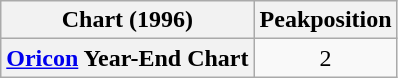<table class="wikitable plainrowheaders" style="text-align:center;">
<tr>
<th>Chart (1996)</th>
<th>Peakposition</th>
</tr>
<tr>
<th scope="row"><a href='#'>Oricon</a> Year-End Chart</th>
<td>2</td>
</tr>
</table>
